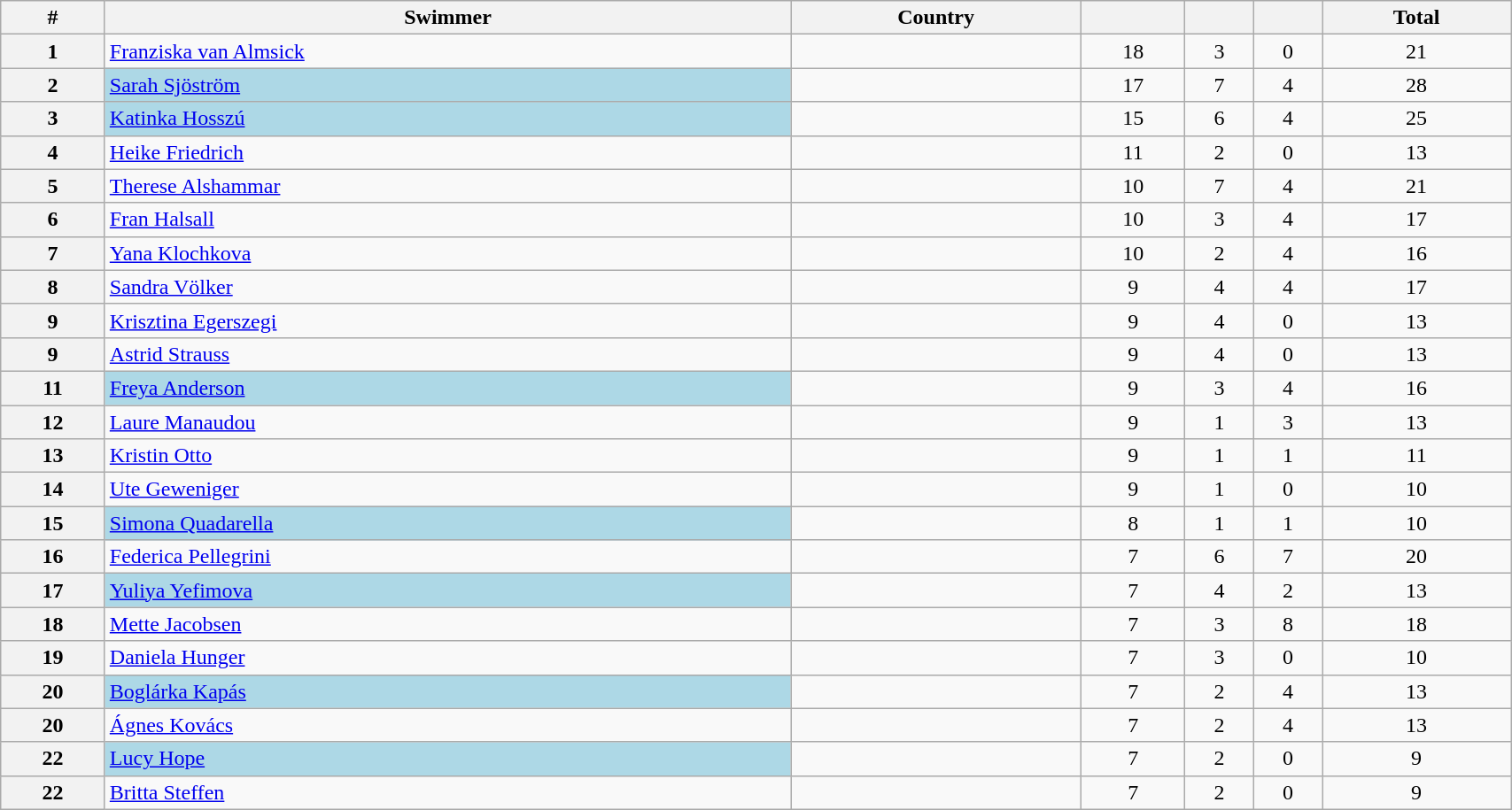<table class="wikitable" width=90% style="font-size:100%; text-align:center">
<tr>
<th>#</th>
<th>Swimmer</th>
<th>Country</th>
<th></th>
<th></th>
<th></th>
<th>Total</th>
</tr>
<tr>
<th>1</th>
<td align=left><a href='#'>Franziska van Almsick</a></td>
<td align=left></td>
<td>18</td>
<td>3</td>
<td>0</td>
<td>21</td>
</tr>
<tr>
<th>2</th>
<td align=left bgcolor=lightblue><a href='#'>Sarah Sjöström</a></td>
<td align=left></td>
<td>17</td>
<td>7</td>
<td>4</td>
<td>28</td>
</tr>
<tr>
<th>3</th>
<td align=left bgcolor=lightblue><a href='#'>Katinka Hosszú</a></td>
<td align=left></td>
<td>15</td>
<td>6</td>
<td>4</td>
<td>25</td>
</tr>
<tr>
<th>4</th>
<td align=left><a href='#'>Heike Friedrich</a></td>
<td align=left><br></td>
<td>11</td>
<td>2</td>
<td>0</td>
<td>13</td>
</tr>
<tr>
<th>5</th>
<td align=left><a href='#'>Therese Alshammar</a></td>
<td align=left></td>
<td>10</td>
<td>7</td>
<td>4</td>
<td>21</td>
</tr>
<tr>
<th>6</th>
<td align=left><a href='#'>Fran Halsall</a></td>
<td align=left></td>
<td>10</td>
<td>3</td>
<td>4</td>
<td>17</td>
</tr>
<tr>
<th>7</th>
<td align=left><a href='#'>Yana Klochkova</a></td>
<td align=left></td>
<td>10</td>
<td>2</td>
<td>4</td>
<td>16</td>
</tr>
<tr>
<th>8</th>
<td align=left><a href='#'>Sandra Völker</a></td>
<td align=left></td>
<td>9</td>
<td>4</td>
<td>4</td>
<td>17</td>
</tr>
<tr>
<th>9</th>
<td align=left><a href='#'>Krisztina Egerszegi</a></td>
<td align=left></td>
<td>9</td>
<td>4</td>
<td>0</td>
<td>13</td>
</tr>
<tr>
<th>9</th>
<td align=left><a href='#'>Astrid Strauss</a></td>
<td align=left></td>
<td>9</td>
<td>4</td>
<td>0</td>
<td>13</td>
</tr>
<tr>
<th>11</th>
<td align=left bgcolor=lightblue><a href='#'>Freya Anderson</a></td>
<td align=left></td>
<td>9</td>
<td>3</td>
<td>4</td>
<td>16</td>
</tr>
<tr>
<th>12</th>
<td align=left><a href='#'>Laure Manaudou</a></td>
<td align=left></td>
<td>9</td>
<td>1</td>
<td>3</td>
<td>13</td>
</tr>
<tr>
<th>13</th>
<td align=left><a href='#'>Kristin Otto</a></td>
<td align=left></td>
<td>9</td>
<td>1</td>
<td>1</td>
<td>11</td>
</tr>
<tr>
<th>14</th>
<td align=left><a href='#'>Ute Geweniger</a></td>
<td align=left></td>
<td>9</td>
<td>1</td>
<td>0</td>
<td>10</td>
</tr>
<tr>
<th>15</th>
<td align=left bgcolor=lightblue><a href='#'>Simona Quadarella</a></td>
<td align=left></td>
<td>8</td>
<td>1</td>
<td>1</td>
<td>10</td>
</tr>
<tr>
<th>16</th>
<td align=left><a href='#'>Federica Pellegrini</a></td>
<td align=left></td>
<td>7</td>
<td>6</td>
<td>7</td>
<td>20</td>
</tr>
<tr>
<th>17</th>
<td align=left bgcolor=lightblue><a href='#'>Yuliya Yefimova</a></td>
<td align=left></td>
<td>7</td>
<td>4</td>
<td>2</td>
<td>13</td>
</tr>
<tr>
<th>18</th>
<td align=left><a href='#'>Mette Jacobsen</a></td>
<td align=left></td>
<td>7</td>
<td>3</td>
<td>8</td>
<td>18</td>
</tr>
<tr>
<th>19</th>
<td align=left><a href='#'>Daniela Hunger</a></td>
<td align=left><br></td>
<td>7</td>
<td>3</td>
<td>0</td>
<td>10</td>
</tr>
<tr>
<th>20</th>
<td align=left bgcolor=lightblue><a href='#'>Boglárka Kapás</a></td>
<td align=left></td>
<td>7</td>
<td>2</td>
<td>4</td>
<td>13</td>
</tr>
<tr>
<th>20</th>
<td align=left><a href='#'>Ágnes Kovács</a></td>
<td align=left></td>
<td>7</td>
<td>2</td>
<td>4</td>
<td>13</td>
</tr>
<tr>
<th>22</th>
<td align=left bgcolor=lightblue><a href='#'>Lucy Hope</a></td>
<td align=left></td>
<td>7</td>
<td>2</td>
<td>0</td>
<td>9</td>
</tr>
<tr>
<th>22</th>
<td align=left><a href='#'>Britta Steffen</a></td>
<td align=left></td>
<td>7</td>
<td>2</td>
<td>0</td>
<td>9</td>
</tr>
</table>
